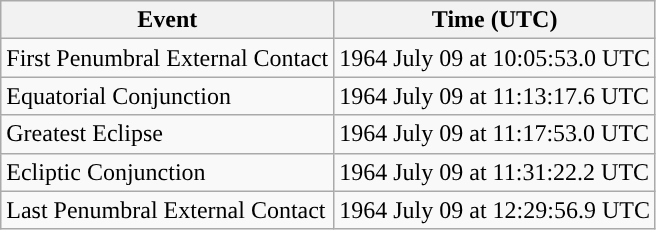<table class="wikitable">
<tr>
<th>Event</th>
<th>Time (UTC)</th>
</tr>
<tr>
<td>First Penumbral External Contact</td>
<td>1964 July 09 at 10:05:53.0 UTC</td>
</tr>
<tr>
<td>Equatorial Conjunction</td>
<td>1964 July 09 at 11:13:17.6 UTC</td>
</tr>
<tr>
<td>Greatest Eclipse</td>
<td>1964 July 09 at 11:17:53.0 UTC</td>
</tr>
<tr>
<td>Ecliptic Conjunction</td>
<td>1964 July 09 at 11:31:22.2 UTC</td>
</tr>
<tr>
<td>Last Penumbral External Contact</td>
<td>1964 July 09 at 12:29:56.9 UTC</td>
</tr>
</table>
